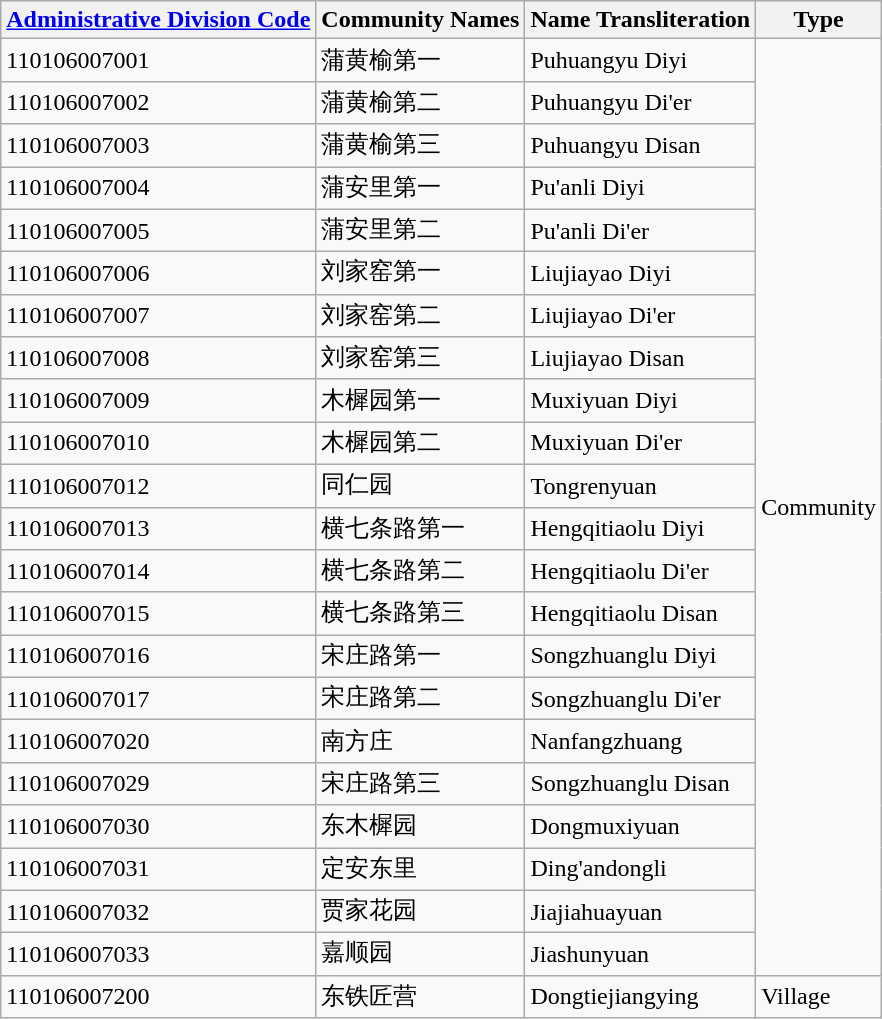<table class="wikitable sortable">
<tr>
<th><a href='#'>Administrative Division Code</a></th>
<th>Community Names</th>
<th>Name Transliteration</th>
<th>Type</th>
</tr>
<tr>
<td>110106007001</td>
<td>蒲黄榆第一</td>
<td>Puhuangyu Diyi</td>
<td rowspan="22">Community</td>
</tr>
<tr>
<td>110106007002</td>
<td>蒲黄榆第二</td>
<td>Puhuangyu Di'er</td>
</tr>
<tr>
<td>110106007003</td>
<td>蒲黄榆第三</td>
<td>Puhuangyu Disan</td>
</tr>
<tr>
<td>110106007004</td>
<td>蒲安里第一</td>
<td>Pu'anli Diyi</td>
</tr>
<tr>
<td>110106007005</td>
<td>蒲安里第二</td>
<td>Pu'anli Di'er</td>
</tr>
<tr>
<td>110106007006</td>
<td>刘家窑第一</td>
<td>Liujiayao Diyi</td>
</tr>
<tr>
<td>110106007007</td>
<td>刘家窑第二</td>
<td>Liujiayao Di'er</td>
</tr>
<tr>
<td>110106007008</td>
<td>刘家窑第三</td>
<td>Liujiayao Disan</td>
</tr>
<tr>
<td>110106007009</td>
<td>木樨园第一</td>
<td>Muxiyuan Diyi</td>
</tr>
<tr>
<td>110106007010</td>
<td>木樨园第二</td>
<td>Muxiyuan Di'er</td>
</tr>
<tr>
<td>110106007012</td>
<td>同仁园</td>
<td>Tongrenyuan</td>
</tr>
<tr>
<td>110106007013</td>
<td>横七条路第一</td>
<td>Hengqitiaolu Diyi</td>
</tr>
<tr>
<td>110106007014</td>
<td>横七条路第二</td>
<td>Hengqitiaolu Di'er</td>
</tr>
<tr>
<td>110106007015</td>
<td>横七条路第三</td>
<td>Hengqitiaolu Disan</td>
</tr>
<tr>
<td>110106007016</td>
<td>宋庄路第一</td>
<td>Songzhuanglu Diyi</td>
</tr>
<tr>
<td>110106007017</td>
<td>宋庄路第二</td>
<td>Songzhuanglu Di'er</td>
</tr>
<tr>
<td>110106007020</td>
<td>南方庄</td>
<td>Nanfangzhuang</td>
</tr>
<tr>
<td>110106007029</td>
<td>宋庄路第三</td>
<td>Songzhuanglu Disan</td>
</tr>
<tr>
<td>110106007030</td>
<td>东木樨园</td>
<td>Dongmuxiyuan</td>
</tr>
<tr>
<td>110106007031</td>
<td>定安东里</td>
<td>Ding'andongli</td>
</tr>
<tr>
<td>110106007032</td>
<td>贾家花园</td>
<td>Jiajiahuayuan</td>
</tr>
<tr>
<td>110106007033</td>
<td>嘉顺园</td>
<td>Jiashunyuan</td>
</tr>
<tr>
<td>110106007200</td>
<td>东铁匠营</td>
<td>Dongtiejiangying</td>
<td>Village</td>
</tr>
</table>
